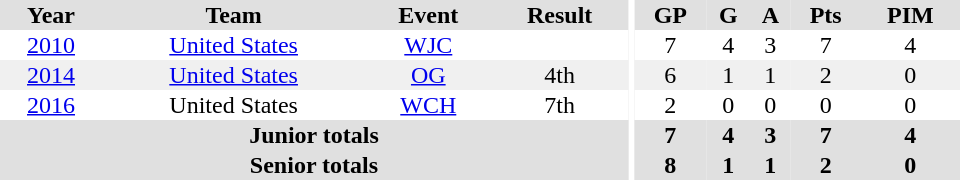<table border="0" cellpadding="1" cellspacing="0" ID="Table3" style="text-align:center; width:40em;">
<tr bgcolor="#e0e0e0">
<th>Year</th>
<th>Team</th>
<th>Event</th>
<th>Result</th>
<th rowspan="99" bgcolor="#ffffff"></th>
<th>GP</th>
<th>G</th>
<th>A</th>
<th>Pts</th>
<th>PIM</th>
</tr>
<tr>
<td><a href='#'>2010</a></td>
<td><a href='#'>United States</a></td>
<td><a href='#'>WJC</a></td>
<td></td>
<td>7</td>
<td>4</td>
<td>3</td>
<td>7</td>
<td>4</td>
</tr>
<tr bgcolor="#f0f0f0">
<td><a href='#'>2014</a></td>
<td><a href='#'>United States</a></td>
<td><a href='#'>OG</a></td>
<td>4th</td>
<td>6</td>
<td>1</td>
<td>1</td>
<td>2</td>
<td>0</td>
</tr>
<tr>
<td><a href='#'>2016</a></td>
<td>United States</td>
<td><a href='#'>WCH</a></td>
<td>7th</td>
<td>2</td>
<td>0</td>
<td>0</td>
<td>0</td>
<td>0</td>
</tr>
<tr bgcolor="#e0e0e0">
<th colspan="4">Junior totals</th>
<th>7</th>
<th>4</th>
<th>3</th>
<th>7</th>
<th>4</th>
</tr>
<tr bgcolor="#e0e0e0">
<th colspan="4">Senior totals</th>
<th>8</th>
<th>1</th>
<th>1</th>
<th>2</th>
<th>0</th>
</tr>
</table>
